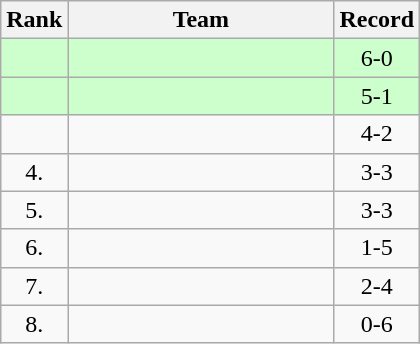<table class=wikitable style="text-align:center;">
<tr>
<th>Rank</th>
<th width=170>Team</th>
<th>Record</th>
</tr>
<tr bgcolor="#ccffcc">
<td></td>
<td align=left></td>
<td>6-0</td>
</tr>
<tr bgcolor="#ccffcc">
<td></td>
<td align=left></td>
<td>5-1</td>
</tr>
<tr>
<td></td>
<td align=left></td>
<td>4-2</td>
</tr>
<tr>
<td>4.</td>
<td align=left></td>
<td>3-3</td>
</tr>
<tr>
<td>5.</td>
<td align=left></td>
<td>3-3</td>
</tr>
<tr>
<td>6.</td>
<td align=left></td>
<td>1-5</td>
</tr>
<tr>
<td>7.</td>
<td align=left></td>
<td>2-4</td>
</tr>
<tr>
<td>8.</td>
<td align=left></td>
<td>0-6</td>
</tr>
</table>
